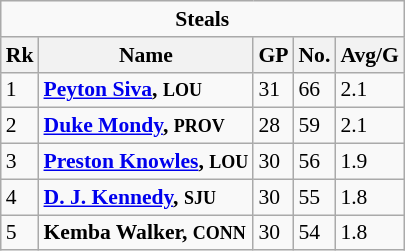<table class="wikitable" style="white-space:nowrap; font-size:90%;">
<tr>
<td colspan=5 style="text-align:center"><strong>Steals</strong></td>
</tr>
<tr>
<th>Rk</th>
<th>Name</th>
<th>GP</th>
<th>No.</th>
<th>Avg/G</th>
</tr>
<tr>
<td>1</td>
<td><strong><a href='#'>Peyton Siva</a>, <small>LOU</small></strong></td>
<td>31</td>
<td>66</td>
<td>2.1</td>
</tr>
<tr>
<td>2</td>
<td><strong><a href='#'>Duke Mondy</a>, <small>PROV</small></strong></td>
<td>28</td>
<td>59</td>
<td>2.1</td>
</tr>
<tr>
<td>3</td>
<td><strong><a href='#'>Preston Knowles</a>, <small>LOU</small></strong></td>
<td>30</td>
<td>56</td>
<td>1.9</td>
</tr>
<tr>
<td>4</td>
<td><strong><a href='#'>D. J. Kennedy</a>, <small>SJU</small></strong></td>
<td>30</td>
<td>55</td>
<td>1.8</td>
</tr>
<tr>
<td>5</td>
<td><strong>Kemba Walker, <small>CONN</small></strong></td>
<td>30</td>
<td>54</td>
<td>1.8</td>
</tr>
</table>
